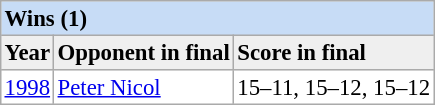<table cellpadding="2" cellspacing="0" border="1" style="font-size: 95%; border: #aaa solid 1px; border-collapse: collapse;">
<tr bgcolor="#c7dcf6">
<td colspan="3"><strong>Wins (1)</strong></td>
</tr>
<tr bgcolor="#efefef">
<td><strong>Year</strong></td>
<td><strong>Opponent in final</strong></td>
<td><strong>Score in final</strong></td>
</tr>
<tr>
<td><a href='#'>1998</a></td>
<td><a href='#'>Peter Nicol</a></td>
<td>15–11, 15–12, 15–12</td>
</tr>
</table>
